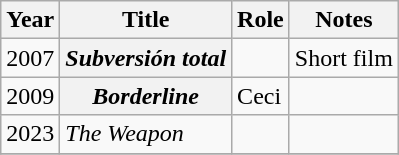<table class="wikitable plainrowheaders sortable">
<tr>
<th scope="col">Year</th>
<th scope="col">Title</th>
<th scope="col">Role</th>
<th scope="col" class="unsortable">Notes</th>
</tr>
<tr>
<td>2007</td>
<th scope="row"><em>Subversión total</em></th>
<td></td>
<td>Short film</td>
</tr>
<tr>
<td>2009</td>
<th scope="row"><em>Borderline</em></th>
<td>Ceci</td>
<td></td>
</tr>
<tr>
<td>2023</td>
<td><em>The Weapon</em></td>
<td></td>
<td></td>
</tr>
<tr>
</tr>
</table>
